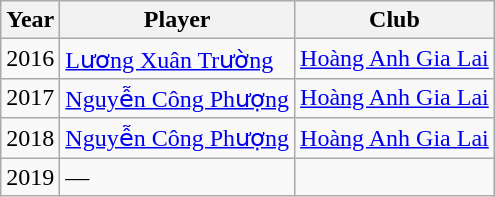<table class="wikitable">
<tr>
<th>Year</th>
<th>Player</th>
<th>Club</th>
</tr>
<tr>
<td>2016</td>
<td><a href='#'>Lương Xuân Trường</a></td>
<td><a href='#'>Hoàng Anh Gia Lai</a></td>
</tr>
<tr>
<td>2017</td>
<td><a href='#'>Nguyễn Công Phượng</a></td>
<td><a href='#'>Hoàng Anh Gia Lai</a></td>
</tr>
<tr>
<td>2018</td>
<td><a href='#'>Nguyễn Công Phượng</a></td>
<td><a href='#'>Hoàng Anh Gia Lai</a></td>
</tr>
<tr>
<td>2019</td>
<td>—</td>
<td></td>
</tr>
</table>
